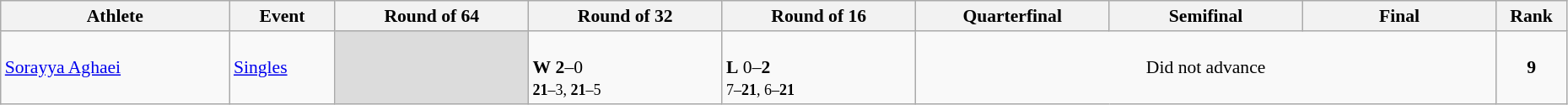<table class="wikitable" width="98%" style="text-align:left; font-size:90%">
<tr>
<th width="13%">Athlete</th>
<th width="6%">Event</th>
<th width="11%">Round of 64</th>
<th width="11%">Round of 32</th>
<th width="11%">Round of 16</th>
<th width="11%">Quarterfinal</th>
<th width="11%">Semifinal</th>
<th width="11%">Final</th>
<th width="4%">Rank</th>
</tr>
<tr>
<td><a href='#'>Sorayya Aghaei</a></td>
<td><a href='#'>Singles</a></td>
<td bgcolor=#DCDCDC></td>
<td><br><strong>W</strong> <strong>2</strong>–0<br><small><strong>21</strong>–3, <strong>21</strong>–5</small></td>
<td><br><strong>L</strong> 0–<strong>2</strong><br><small>7–<strong>21</strong>, 6–<strong>21</strong></small></td>
<td colspan=3 align=center>Did not advance</td>
<td align=center><strong>9</strong></td>
</tr>
</table>
